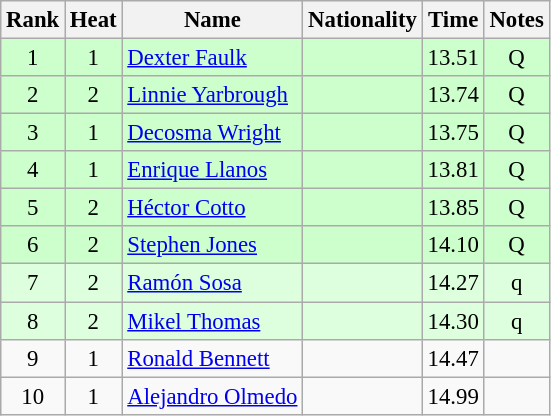<table class="wikitable sortable" style="text-align:center; font-size:95%">
<tr>
<th>Rank</th>
<th>Heat</th>
<th>Name</th>
<th>Nationality</th>
<th>Time</th>
<th>Notes</th>
</tr>
<tr bgcolor=ccffcc>
<td>1</td>
<td>1</td>
<td align=left><a href='#'>Dexter Faulk</a></td>
<td align=left></td>
<td>13.51</td>
<td>Q</td>
</tr>
<tr bgcolor=ccffcc>
<td>2</td>
<td>2</td>
<td align=left><a href='#'>Linnie Yarbrough</a></td>
<td align=left></td>
<td>13.74</td>
<td>Q</td>
</tr>
<tr bgcolor=ccffcc>
<td>3</td>
<td>1</td>
<td align=left><a href='#'>Decosma Wright</a></td>
<td align=left></td>
<td>13.75</td>
<td>Q</td>
</tr>
<tr bgcolor=ccffcc>
<td>4</td>
<td>1</td>
<td align=left><a href='#'>Enrique Llanos</a></td>
<td align=left></td>
<td>13.81</td>
<td>Q</td>
</tr>
<tr bgcolor=ccffcc>
<td>5</td>
<td>2</td>
<td align=left><a href='#'>Héctor Cotto</a></td>
<td align=left></td>
<td>13.85</td>
<td>Q</td>
</tr>
<tr bgcolor=ccffcc>
<td>6</td>
<td>2</td>
<td align=left><a href='#'>Stephen Jones</a></td>
<td align=left></td>
<td>14.10</td>
<td>Q</td>
</tr>
<tr bgcolor=ddffdd>
<td>7</td>
<td>2</td>
<td align=left><a href='#'>Ramón Sosa</a></td>
<td align=left></td>
<td>14.27</td>
<td>q</td>
</tr>
<tr bgcolor=ddffdd>
<td>8</td>
<td>2</td>
<td align=left><a href='#'>Mikel Thomas</a></td>
<td align=left></td>
<td>14.30</td>
<td>q</td>
</tr>
<tr>
<td>9</td>
<td>1</td>
<td align=left><a href='#'>Ronald Bennett</a></td>
<td align=left></td>
<td>14.47</td>
<td></td>
</tr>
<tr>
<td>10</td>
<td>1</td>
<td align=left><a href='#'>Alejandro Olmedo</a></td>
<td align=left></td>
<td>14.99</td>
<td></td>
</tr>
</table>
